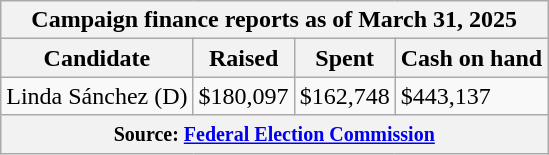<table class="wikitable sortable">
<tr>
<th colspan=4>Campaign finance reports as of March 31, 2025</th>
</tr>
<tr style="text-align:center;">
<th>Candidate</th>
<th>Raised</th>
<th>Spent</th>
<th>Cash on hand</th>
</tr>
<tr>
<td>Linda Sánchez (D)</td>
<td>$180,097</td>
<td>$162,748</td>
<td>$443,137</td>
</tr>
<tr>
<th colspan="4"><small>Source: <a href='#'>Federal Election Commission</a></small></th>
</tr>
</table>
